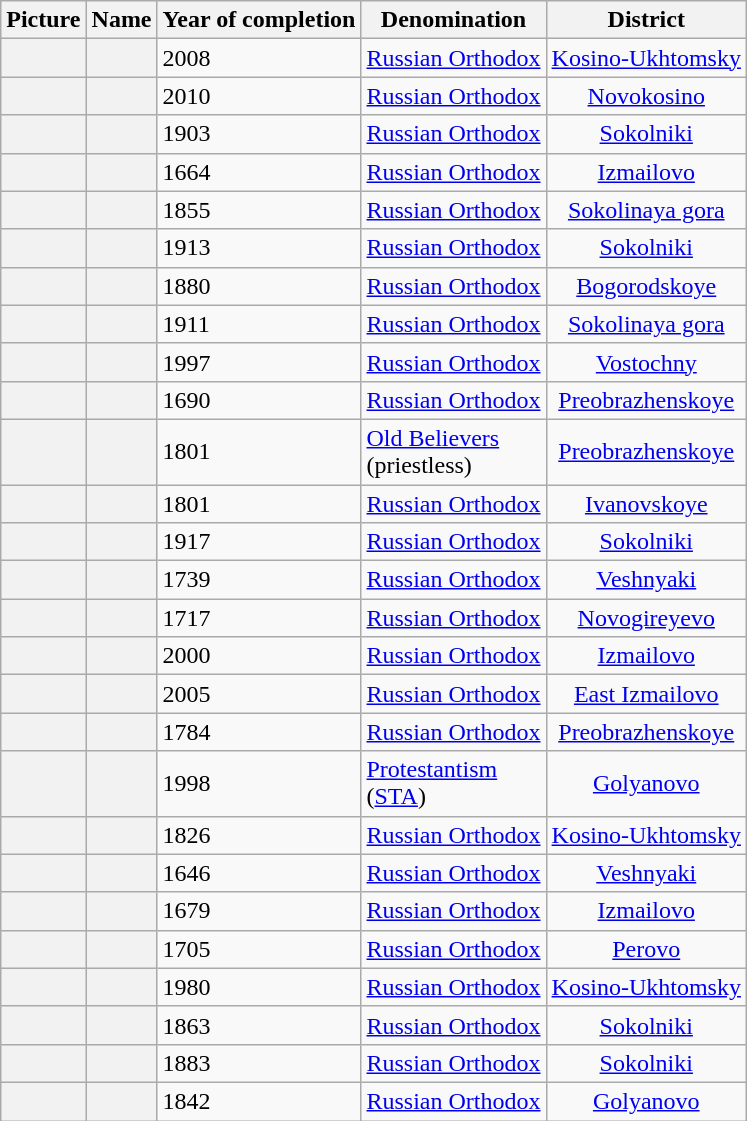<table class="wikitable sortable plainrowheaders">
<tr>
<th scope="col" class="unsortable">Picture</th>
<th scope="col">Name</th>
<th scope="col">Year of completion</th>
<th scope="col">Denomination</th>
<th scope="col">District</th>
</tr>
<tr>
<th scope=col></th>
<th scope="row"><br><small></small></th>
<td>2008</td>
<td><a href='#'>Russian Orthodox</a></td>
<td style="text-align:center;"><a href='#'>Kosino-Ukhtomsky</a><br></td>
</tr>
<tr>
<th scope=col></th>
<th scope="row"><br><small></small></th>
<td>2010</td>
<td><a href='#'>Russian Orthodox</a></td>
<td style="text-align:center;"><a href='#'>Novokosino</a><br></td>
</tr>
<tr>
<th scope=col></th>
<th scope="row"><br><small></small></th>
<td>1903</td>
<td><a href='#'>Russian Orthodox</a></td>
<td style="text-align:center;"><a href='#'>Sokolniki</a><br></td>
</tr>
<tr>
<th scope=col></th>
<th scope="row"><br><small></small></th>
<td>1664</td>
<td><a href='#'>Russian Orthodox</a></td>
<td style="text-align:center;"><a href='#'>Izmailovo</a><br></td>
</tr>
<tr>
<th scope=col></th>
<th scope="row"><br><small></small></th>
<td>1855</td>
<td><a href='#'>Russian Orthodox</a></td>
<td style="text-align:center;"><a href='#'>Sokolinaya gora</a><br></td>
</tr>
<tr>
<th scope=col></th>
<th scope="row"><br><small></small></th>
<td>1913</td>
<td><a href='#'>Russian Orthodox</a></td>
<td style="text-align:center;"><a href='#'>Sokolniki</a><br></td>
</tr>
<tr>
<th scope=col></th>
<th scope="row"><br><small></small></th>
<td>1880</td>
<td><a href='#'>Russian Orthodox</a></td>
<td style="text-align:center;"><a href='#'>Bogorodskoye</a><br></td>
</tr>
<tr>
<th scope=col></th>
<th scope="row"><br><small></small></th>
<td>1911</td>
<td><a href='#'>Russian Orthodox</a></td>
<td style="text-align:center;"><a href='#'>Sokolinaya gora</a><br></td>
</tr>
<tr>
<th scope=col></th>
<th scope="row"><br><small></small></th>
<td>1997</td>
<td><a href='#'>Russian Orthodox</a></td>
<td style="text-align:center;"><a href='#'>Vostochny</a><br></td>
</tr>
<tr>
<th scope=col></th>
<th scope="row"><br><small></small></th>
<td>1690</td>
<td><a href='#'>Russian Orthodox</a></td>
<td style="text-align:center;"><a href='#'>Preobrazhenskoye</a><br></td>
</tr>
<tr>
<th scope=col></th>
<th scope="row"><br><small></small></th>
<td>1801</td>
<td><a href='#'>Old Believers</a><br>(priestless)</td>
<td style="text-align:center;"><a href='#'>Preobrazhenskoye</a><br></td>
</tr>
<tr>
<th scope=col></th>
<th scope="row"><br><small></small></th>
<td>1801</td>
<td><a href='#'>Russian Orthodox</a></td>
<td style="text-align:center;"><a href='#'>Ivanovskoye</a><br></td>
</tr>
<tr>
<th scope=col></th>
<th scope="row"><br><small></small></th>
<td>1917</td>
<td><a href='#'>Russian Orthodox</a></td>
<td style="text-align:center;"><a href='#'>Sokolniki</a><br></td>
</tr>
<tr>
<th scope=col></th>
<th scope="row"><br><small></small></th>
<td>1739</td>
<td><a href='#'>Russian Orthodox</a></td>
<td style="text-align:center;"><a href='#'>Veshnyaki</a><br></td>
</tr>
<tr>
<th scope=col></th>
<th scope="row"><br><small></small></th>
<td>1717</td>
<td><a href='#'>Russian Orthodox</a></td>
<td style="text-align:center;"><a href='#'>Novogireyevo</a><br></td>
</tr>
<tr>
<th scope=col></th>
<th scope="row"><br><small></small></th>
<td>2000</td>
<td><a href='#'>Russian Orthodox</a></td>
<td style="text-align:center;"><a href='#'>Izmailovo</a><br></td>
</tr>
<tr>
<th scope=col></th>
<th scope="row"><br><small></small></th>
<td>2005</td>
<td><a href='#'>Russian Orthodox</a></td>
<td style="text-align:center;"><a href='#'>East Izmailovo</a><br></td>
</tr>
<tr>
<th scope=col></th>
<th scope="row"><br><small></small></th>
<td>1784</td>
<td><a href='#'>Russian Orthodox</a></td>
<td style="text-align:center;"><a href='#'>Preobrazhenskoye</a><br></td>
</tr>
<tr>
<th scope=col></th>
<th scope="row"><br><small></small></th>
<td>1998</td>
<td><a href='#'>Protestantism</a><br>(<a href='#'>STA</a>)</td>
<td style="text-align:center;"><a href='#'>Golyanovo</a><br></td>
</tr>
<tr>
<th scope=col></th>
<th scope="row"><br><small></small></th>
<td>1826</td>
<td><a href='#'>Russian Orthodox</a></td>
<td style="text-align:center;"><a href='#'>Kosino-Ukhtomsky</a><br></td>
</tr>
<tr>
<th scope=col></th>
<th scope="row"><br><small></small></th>
<td>1646</td>
<td><a href='#'>Russian Orthodox</a></td>
<td style="text-align:center;"><a href='#'>Veshnyaki</a><br></td>
</tr>
<tr>
<th scope=col></th>
<th scope="row"><br><small></small></th>
<td>1679</td>
<td><a href='#'>Russian Orthodox</a></td>
<td style="text-align:center;"><a href='#'>Izmailovo</a><br></td>
</tr>
<tr>
<th scope=col></th>
<th scope="row"><br><small></small></th>
<td>1705</td>
<td><a href='#'>Russian Orthodox</a></td>
<td style="text-align:center;"><a href='#'>Perovo</a><br></td>
</tr>
<tr>
<th scope=col></th>
<th scope="row"><br><small></small></th>
<td>1980</td>
<td><a href='#'>Russian Orthodox</a></td>
<td style="text-align:center;"><a href='#'>Kosino-Ukhtomsky</a><br></td>
</tr>
<tr>
<th scope=col></th>
<th scope="row"><br><small></small></th>
<td>1863</td>
<td><a href='#'>Russian Orthodox</a></td>
<td style="text-align:center;"><a href='#'>Sokolniki</a><br></td>
</tr>
<tr>
<th scope=col></th>
<th scope="row"><br><small></small></th>
<td>1883</td>
<td><a href='#'>Russian Orthodox</a></td>
<td style="text-align:center;"><a href='#'>Sokolniki</a><br></td>
</tr>
<tr>
<th scope=col></th>
<th scope="row"><br><small></small></th>
<td>1842</td>
<td><a href='#'>Russian Orthodox</a></td>
<td style="text-align:center;"><a href='#'>Golyanovo</a><br></td>
</tr>
</table>
